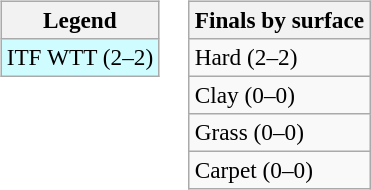<table>
<tr valign=top>
<td><br><table class=wikitable style=font-size:97%>
<tr>
<th>Legend</th>
</tr>
<tr bgcolor=cffcff>
<td>ITF WTT (2–2)</td>
</tr>
</table>
</td>
<td><br><table class=wikitable style=font-size:97%>
<tr>
<th>Finals by surface</th>
</tr>
<tr>
<td>Hard (2–2)</td>
</tr>
<tr>
<td>Clay (0–0)</td>
</tr>
<tr>
<td>Grass (0–0)</td>
</tr>
<tr>
<td>Carpet (0–0)</td>
</tr>
</table>
</td>
</tr>
</table>
